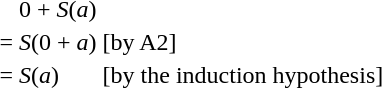<table>
<tr>
<td></td>
<td>0 + <em>S</em>(<em>a</em>)</td>
</tr>
<tr>
<td>=</td>
<td><em>S</em>(0 + <em>a</em>)</td>
<td>[by A2]</td>
</tr>
<tr>
<td>=</td>
<td><em>S</em>(<em>a</em>)</td>
<td>[by the induction hypothesis]</td>
</tr>
</table>
